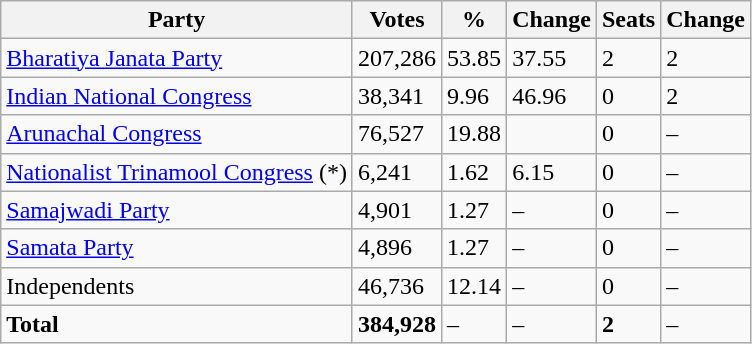<table class="wikitable">
<tr>
<th>Party</th>
<th>Votes</th>
<th>%</th>
<th>Change</th>
<th>Seats</th>
<th>Change</th>
</tr>
<tr>
<td><a href='#'>Bharatiya Janata Party</a></td>
<td>207,286</td>
<td>53.85</td>
<td>37.55</td>
<td>2</td>
<td>2</td>
</tr>
<tr>
<td><a href='#'>Indian National Congress</a></td>
<td>38,341</td>
<td>9.96</td>
<td>46.96</td>
<td>0</td>
<td>2</td>
</tr>
<tr>
<td><a href='#'>Arunachal Congress</a></td>
<td>76,527</td>
<td>19.88</td>
<td></td>
<td>0</td>
<td>–</td>
</tr>
<tr>
<td><a href='#'>Nationalist Trinamool Congress</a> (*)</td>
<td>6,241</td>
<td>1.62</td>
<td>6.15</td>
<td>0</td>
<td>–</td>
</tr>
<tr>
<td><a href='#'>Samajwadi Party</a></td>
<td>4,901</td>
<td>1.27</td>
<td>–</td>
<td>0</td>
<td>–</td>
</tr>
<tr>
<td><a href='#'>Samata Party</a></td>
<td>4,896</td>
<td>1.27</td>
<td>–</td>
<td>0</td>
<td>–</td>
</tr>
<tr>
<td>Independents</td>
<td>46,736</td>
<td>12.14</td>
<td>–</td>
<td>0</td>
<td>–</td>
</tr>
<tr>
<td><strong>Total</strong></td>
<td><strong>384,928</strong></td>
<td>–</td>
<td>–</td>
<td><strong>2</strong></td>
<td>–</td>
</tr>
</table>
